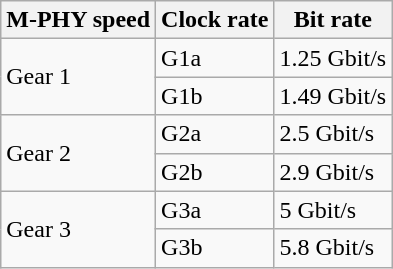<table class="wikitable">
<tr>
<th>M-PHY speed</th>
<th>Clock rate</th>
<th>Bit rate</th>
</tr>
<tr>
<td rowspan="2">Gear 1</td>
<td>G1a</td>
<td>1.25 Gbit/s</td>
</tr>
<tr>
<td>G1b</td>
<td>1.49 Gbit/s</td>
</tr>
<tr>
<td rowspan="2">Gear 2</td>
<td>G2a</td>
<td>2.5 Gbit/s</td>
</tr>
<tr>
<td>G2b</td>
<td>2.9 Gbit/s</td>
</tr>
<tr>
<td rowspan="2">Gear 3</td>
<td>G3a</td>
<td>5 Gbit/s</td>
</tr>
<tr>
<td>G3b</td>
<td>5.8 Gbit/s</td>
</tr>
</table>
